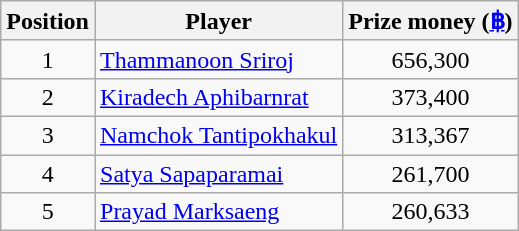<table class=wikitable>
<tr>
<th>Position</th>
<th>Player</th>
<th>Prize money (<a href='#'>฿</a>)</th>
</tr>
<tr>
<td align=center>1</td>
<td> <a href='#'>Thammanoon Sriroj</a></td>
<td align=center>656,300</td>
</tr>
<tr>
<td align=center>2</td>
<td> <a href='#'>Kiradech Aphibarnrat</a></td>
<td align=center>373,400</td>
</tr>
<tr>
<td align=center>3</td>
<td> <a href='#'>Namchok Tantipokhakul</a></td>
<td align=center>313,367</td>
</tr>
<tr>
<td align=center>4</td>
<td> <a href='#'>Satya Sapaparamai</a></td>
<td align=center>261,700</td>
</tr>
<tr>
<td align=center>5</td>
<td> <a href='#'>Prayad Marksaeng</a></td>
<td align=center>260,633</td>
</tr>
</table>
